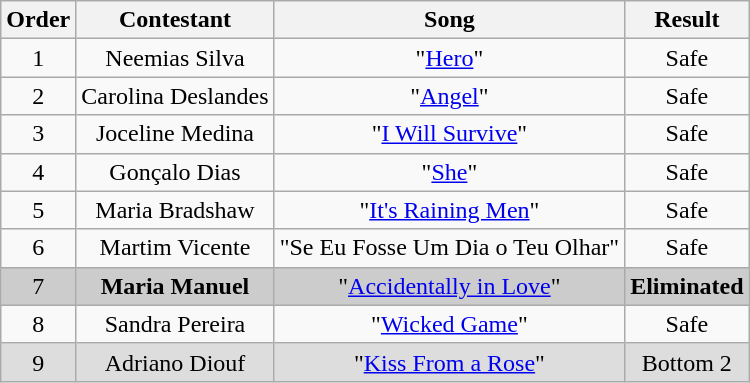<table class="wikitable plainrowheaders" style="text-align:center;">
<tr>
<th>Order</th>
<th>Contestant</th>
<th>Song</th>
<th>Result</th>
</tr>
<tr>
<td>1</td>
<td>Neemias Silva</td>
<td>"<a href='#'>Hero</a>"</td>
<td>Safe</td>
</tr>
<tr>
<td>2</td>
<td>Carolina Deslandes</td>
<td>"<a href='#'>Angel</a>"</td>
<td>Safe</td>
</tr>
<tr>
<td>3</td>
<td>Joceline Medina</td>
<td>"<a href='#'>I Will Survive</a>"</td>
<td>Safe</td>
</tr>
<tr>
<td>4</td>
<td>Gonçalo Dias</td>
<td>"<a href='#'>She</a>"</td>
<td>Safe</td>
</tr>
<tr>
<td>5</td>
<td>Maria Bradshaw</td>
<td>"<a href='#'>It's Raining Men</a>"</td>
<td>Safe</td>
</tr>
<tr>
<td>6</td>
<td>Martim Vicente</td>
<td>"Se Eu Fosse Um Dia o Teu Olhar"</td>
<td>Safe</td>
</tr>
<tr style="background:#ccc;">
<td>7</td>
<td><strong>Maria Manuel</strong></td>
<td>"<a href='#'>Accidentally in Love</a>"</td>
<td><strong>Eliminated</strong></td>
</tr>
<tr>
<td>8</td>
<td>Sandra Pereira</td>
<td>"<a href='#'>Wicked Game</a>"</td>
<td>Safe</td>
</tr>
<tr style="background:#ddd;">
<td>9</td>
<td>Adriano Diouf</td>
<td>"<a href='#'>Kiss From a Rose</a>"</td>
<td>Bottom 2</td>
</tr>
</table>
